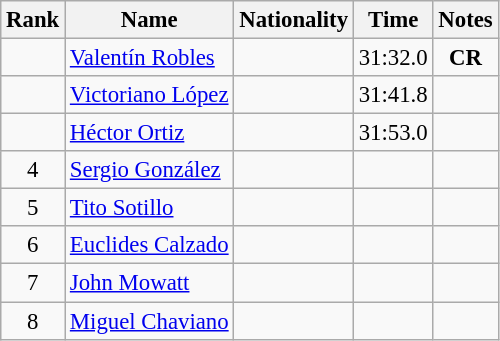<table class="wikitable sortable" style="text-align:center;font-size:95%">
<tr>
<th>Rank</th>
<th>Name</th>
<th>Nationality</th>
<th>Time</th>
<th>Notes</th>
</tr>
<tr>
<td></td>
<td align=left><a href='#'>Valentín Robles</a></td>
<td align=left></td>
<td>31:32.0</td>
<td><strong>CR</strong></td>
</tr>
<tr>
<td></td>
<td align=left><a href='#'>Victoriano López</a></td>
<td align=left></td>
<td>31:41.8</td>
<td></td>
</tr>
<tr>
<td></td>
<td align=left><a href='#'>Héctor Ortiz</a></td>
<td align=left></td>
<td>31:53.0</td>
<td></td>
</tr>
<tr>
<td>4</td>
<td align=left><a href='#'>Sergio González</a></td>
<td align=left></td>
<td></td>
<td></td>
</tr>
<tr>
<td>5</td>
<td align=left><a href='#'>Tito Sotillo</a></td>
<td align=left></td>
<td></td>
<td></td>
</tr>
<tr>
<td>6</td>
<td align=left><a href='#'>Euclides Calzado</a></td>
<td align=left></td>
<td></td>
<td></td>
</tr>
<tr>
<td>7</td>
<td align=left><a href='#'>John Mowatt</a></td>
<td align=left></td>
<td></td>
<td></td>
</tr>
<tr>
<td>8</td>
<td align=left><a href='#'>Miguel Chaviano</a></td>
<td align=left></td>
<td></td>
<td></td>
</tr>
</table>
